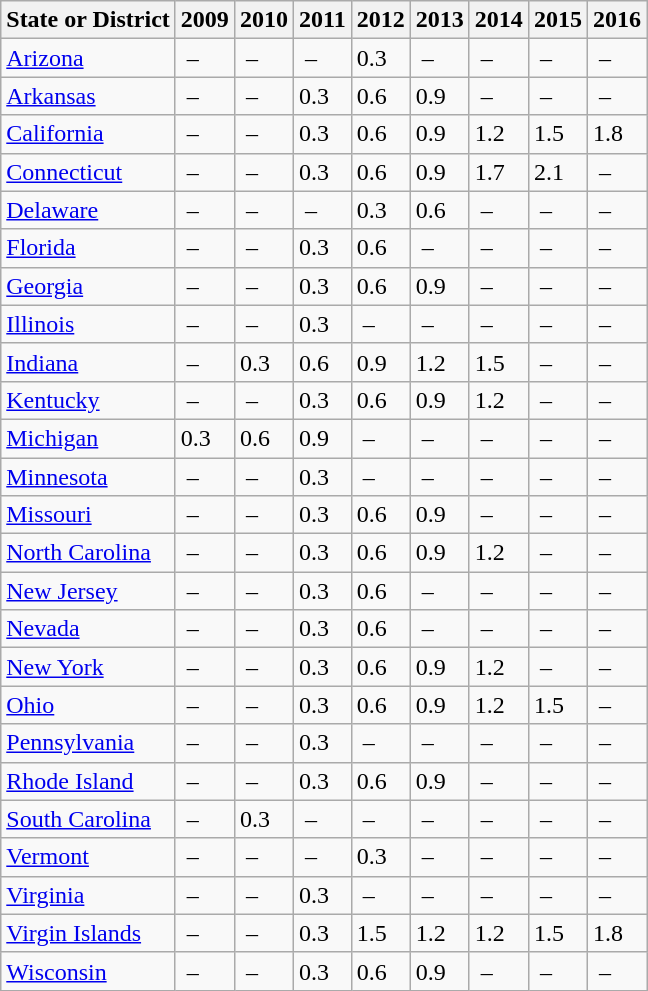<table class="sortable wikitable">
<tr>
<th>State or District</th>
<th>2009</th>
<th>2010</th>
<th>2011</th>
<th>2012</th>
<th>2013</th>
<th>2014</th>
<th>2015</th>
<th>2016</th>
</tr>
<tr>
<td><a href='#'>Arizona</a></td>
<td> –</td>
<td> –</td>
<td> –</td>
<td>0.3</td>
<td> –</td>
<td> –</td>
<td> –</td>
<td> –</td>
</tr>
<tr>
<td><a href='#'>Arkansas</a></td>
<td> –</td>
<td> –</td>
<td>0.3</td>
<td>0.6</td>
<td>0.9</td>
<td> –</td>
<td> –</td>
<td> –</td>
</tr>
<tr>
<td><a href='#'>California</a></td>
<td> –</td>
<td> –</td>
<td>0.3</td>
<td>0.6</td>
<td>0.9</td>
<td>1.2</td>
<td>1.5</td>
<td>1.8</td>
</tr>
<tr>
<td><a href='#'>Connecticut</a></td>
<td> –</td>
<td> –</td>
<td>0.3</td>
<td>0.6</td>
<td>0.9</td>
<td>1.7</td>
<td>2.1</td>
<td> –</td>
</tr>
<tr>
<td><a href='#'>Delaware</a></td>
<td> –</td>
<td> –</td>
<td> –</td>
<td>0.3</td>
<td>0.6</td>
<td> –</td>
<td> –</td>
<td> –</td>
</tr>
<tr>
<td><a href='#'>Florida</a></td>
<td> –</td>
<td> –</td>
<td>0.3</td>
<td>0.6</td>
<td> –</td>
<td> –</td>
<td> –</td>
<td> –</td>
</tr>
<tr>
<td><a href='#'>Georgia</a></td>
<td> –</td>
<td> –</td>
<td>0.3</td>
<td>0.6</td>
<td>0.9</td>
<td> –</td>
<td> –</td>
<td> –</td>
</tr>
<tr>
<td><a href='#'>Illinois</a></td>
<td> –</td>
<td> –</td>
<td>0.3</td>
<td> –</td>
<td> –</td>
<td> –</td>
<td> –</td>
<td> –</td>
</tr>
<tr>
<td><a href='#'>Indiana</a></td>
<td> –</td>
<td>0.3</td>
<td>0.6</td>
<td>0.9</td>
<td>1.2</td>
<td>1.5</td>
<td> –</td>
<td> –</td>
</tr>
<tr>
<td><a href='#'>Kentucky</a></td>
<td> –</td>
<td> –</td>
<td>0.3</td>
<td>0.6</td>
<td>0.9</td>
<td>1.2</td>
<td> –</td>
<td> –</td>
</tr>
<tr>
<td><a href='#'>Michigan</a></td>
<td>0.3</td>
<td>0.6</td>
<td>0.9</td>
<td> –</td>
<td> –</td>
<td> –</td>
<td> –</td>
<td> –</td>
</tr>
<tr>
<td><a href='#'>Minnesota</a></td>
<td> –</td>
<td> –</td>
<td>0.3</td>
<td> –</td>
<td> –</td>
<td> –</td>
<td> –</td>
<td> –</td>
</tr>
<tr>
<td><a href='#'>Missouri</a></td>
<td> –</td>
<td> –</td>
<td>0.3</td>
<td>0.6</td>
<td>0.9</td>
<td> –</td>
<td> –</td>
<td> –</td>
</tr>
<tr>
<td><a href='#'>North Carolina</a></td>
<td> –</td>
<td> –</td>
<td>0.3</td>
<td>0.6</td>
<td>0.9</td>
<td>1.2</td>
<td> –</td>
<td> –</td>
</tr>
<tr>
<td><a href='#'>New Jersey</a></td>
<td> –</td>
<td> –</td>
<td>0.3</td>
<td>0.6</td>
<td> –</td>
<td> –</td>
<td> –</td>
<td> –</td>
</tr>
<tr>
<td><a href='#'>Nevada</a></td>
<td> –</td>
<td> –</td>
<td>0.3</td>
<td>0.6</td>
<td> –</td>
<td> –</td>
<td> –</td>
<td> –</td>
</tr>
<tr>
<td><a href='#'>New York</a></td>
<td> –</td>
<td> –</td>
<td>0.3</td>
<td>0.6</td>
<td>0.9</td>
<td>1.2</td>
<td> –</td>
<td> –</td>
</tr>
<tr>
<td><a href='#'>Ohio</a></td>
<td> –</td>
<td> –</td>
<td>0.3</td>
<td>0.6</td>
<td>0.9</td>
<td>1.2</td>
<td>1.5</td>
<td> –</td>
</tr>
<tr>
<td><a href='#'>Pennsylvania</a></td>
<td> –</td>
<td> –</td>
<td>0.3</td>
<td> –</td>
<td> –</td>
<td> –</td>
<td> –</td>
<td> –</td>
</tr>
<tr>
<td><a href='#'>Rhode Island</a></td>
<td> –</td>
<td> –</td>
<td>0.3</td>
<td>0.6</td>
<td>0.9</td>
<td> –</td>
<td> –</td>
<td> –</td>
</tr>
<tr>
<td><a href='#'>South Carolina</a></td>
<td> –</td>
<td>0.3</td>
<td> –</td>
<td> –</td>
<td> –</td>
<td> –</td>
<td> –</td>
<td> –</td>
</tr>
<tr>
<td><a href='#'>Vermont</a></td>
<td> –</td>
<td> –</td>
<td> –</td>
<td>0.3</td>
<td> –</td>
<td> –</td>
<td> –</td>
<td> –</td>
</tr>
<tr>
<td><a href='#'>Virginia</a></td>
<td> –</td>
<td> –</td>
<td>0.3</td>
<td> –</td>
<td> –</td>
<td> –</td>
<td> –</td>
<td> –</td>
</tr>
<tr>
<td><a href='#'>Virgin Islands</a></td>
<td> –</td>
<td> –</td>
<td>0.3</td>
<td>1.5</td>
<td>1.2</td>
<td>1.2</td>
<td>1.5</td>
<td>1.8</td>
</tr>
<tr>
<td><a href='#'>Wisconsin</a></td>
<td> –</td>
<td> –</td>
<td>0.3</td>
<td>0.6</td>
<td>0.9</td>
<td> –</td>
<td> –</td>
<td> –</td>
</tr>
</table>
